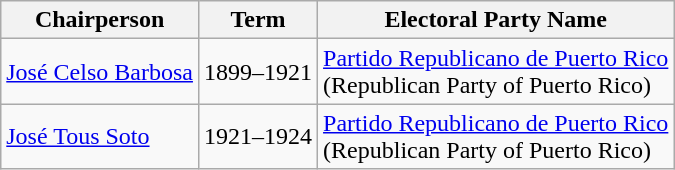<table class="wikitable">
<tr>
<th>Chairperson</th>
<th>Term</th>
<th>Electoral Party Name</th>
</tr>
<tr>
<td><a href='#'>José Celso Barbosa</a></td>
<td align="center">1899–1921</td>
<td><a href='#'>Partido Republicano de Puerto Rico</a><br>(Republican Party of Puerto Rico)</td>
</tr>
<tr>
<td><a href='#'>José Tous Soto</a></td>
<td align="center">1921–1924</td>
<td><a href='#'>Partido Republicano de Puerto Rico</a><br>(Republican Party of Puerto Rico)</td>
</tr>
</table>
